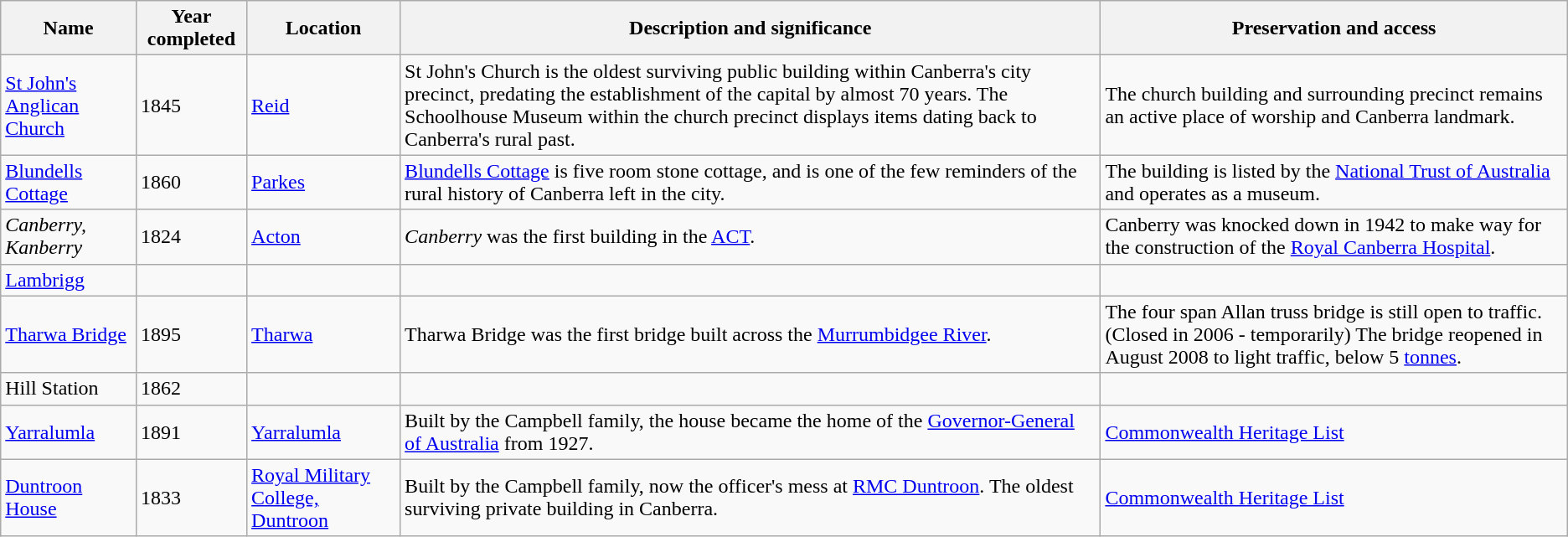<table class="wikitable">
<tr>
<th>Name</th>
<th>Year completed</th>
<th>Location</th>
<th>Description and significance</th>
<th>Preservation and access</th>
</tr>
<tr>
<td><a href='#'>St John's Anglican Church</a></td>
<td>1845</td>
<td><a href='#'>Reid</a></td>
<td>St John's Church is the oldest surviving public building within Canberra's city precinct, predating the establishment of the capital by almost 70 years. The Schoolhouse Museum within the church precinct displays items dating back to Canberra's rural past.</td>
<td>The church building and surrounding precinct remains an active place of worship and Canberra landmark.</td>
</tr>
<tr>
<td><a href='#'>Blundells Cottage</a></td>
<td>1860</td>
<td><a href='#'>Parkes</a></td>
<td><a href='#'>Blundells Cottage</a> is five room stone cottage, and is one of the few reminders of the rural history of Canberra left in the city.</td>
<td>The building is listed by the <a href='#'>National Trust of Australia</a> and operates as a museum.</td>
</tr>
<tr>
<td><em>Canberry, Kanberry</em></td>
<td>1824</td>
<td><a href='#'>Acton</a></td>
<td><em>Canberry</em> was the first building in the <a href='#'>ACT</a>.</td>
<td>Canberry was knocked down in 1942 to make way for the construction of the <a href='#'>Royal Canberra Hospital</a>.</td>
</tr>
<tr>
<td><a href='#'>Lambrigg</a></td>
<td></td>
<td></td>
<td></td>
<td></td>
</tr>
<tr>
<td><a href='#'>Tharwa Bridge</a></td>
<td>1895</td>
<td><a href='#'>Tharwa</a></td>
<td>Tharwa Bridge was the first bridge built across the <a href='#'>Murrumbidgee River</a>.</td>
<td>The four span Allan truss bridge is still open to traffic. (Closed in 2006 - temporarily) The bridge reopened in August 2008 to light traffic, below 5 <a href='#'>tonnes</a>.</td>
</tr>
<tr>
<td>Hill Station</td>
<td>1862</td>
<td></td>
<td></td>
<td></td>
</tr>
<tr>
<td><a href='#'>Yarralumla</a></td>
<td>1891</td>
<td><a href='#'>Yarralumla</a></td>
<td>Built by the Campbell family, the house became the home of the <a href='#'>Governor-General of Australia</a> from 1927.</td>
<td><a href='#'>Commonwealth Heritage List</a></td>
</tr>
<tr>
<td><a href='#'>Duntroon House</a></td>
<td>1833</td>
<td><a href='#'>Royal Military College, Duntroon</a></td>
<td>Built by the Campbell family, now the officer's mess at <a href='#'>RMC Duntroon</a>. The oldest surviving private building in Canberra.</td>
<td><a href='#'>Commonwealth Heritage List</a></td>
</tr>
</table>
